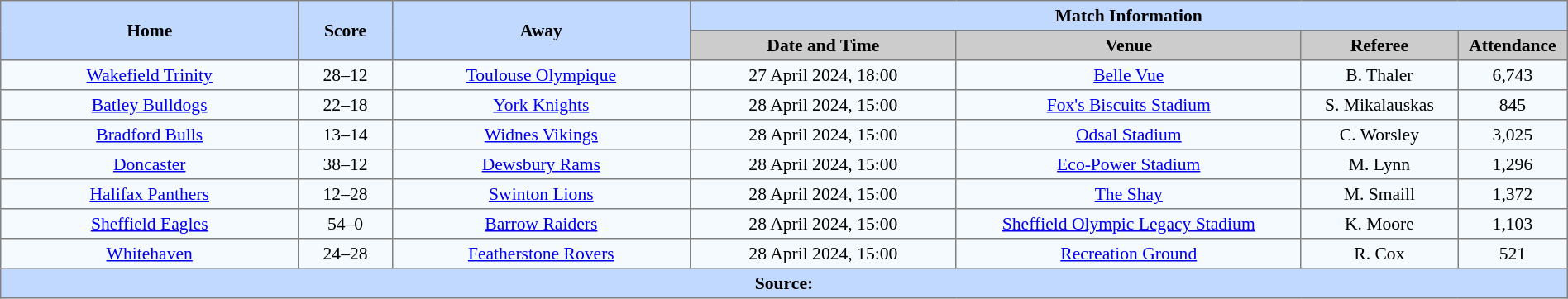<table border=1 style="border-collapse:collapse; font-size:90%; text-align:center;" cellpadding=3 cellspacing=0 width=100%>
<tr bgcolor=#C1D8FF>
<th scope="col" rowspan=2 width=19%>Home</th>
<th scope="col" rowspan=2 width=6%>Score</th>
<th scope="col" rowspan=2 width=19%>Away</th>
<th colspan=6>Match Information</th>
</tr>
<tr bgcolor=#CCCCCC>
<th scope="col" width=17%>Date and Time</th>
<th scope="col" width=22%>Venue</th>
<th scope="col" width=10%>Referee</th>
<th scope="col" width=7%>Attendance</th>
</tr>
<tr bgcolor=#F5FAFF>
<td> <a href='#'>Wakefield Trinity</a></td>
<td>28–12</td>
<td> <a href='#'>Toulouse Olympique</a></td>
<td>27 April 2024, 18:00</td>
<td><a href='#'>Belle Vue</a></td>
<td>B. Thaler</td>
<td>6,743</td>
</tr>
<tr bgcolor=#F5FAFF>
<td> <a href='#'>Batley Bulldogs</a></td>
<td>22–18</td>
<td> <a href='#'>York Knights</a></td>
<td>28 April 2024, 15:00</td>
<td><a href='#'>Fox's Biscuits Stadium</a></td>
<td>S. Mikalauskas</td>
<td>845</td>
</tr>
<tr bgcolor=#F5FAFF>
<td> <a href='#'>Bradford Bulls</a></td>
<td>13–14</td>
<td> <a href='#'>Widnes Vikings</a></td>
<td>28 April 2024, 15:00</td>
<td><a href='#'>Odsal Stadium</a></td>
<td>C. Worsley</td>
<td>3,025</td>
</tr>
<tr bgcolor=#F5FAFF>
<td> <a href='#'>Doncaster</a></td>
<td>38–12</td>
<td> <a href='#'>Dewsbury Rams</a></td>
<td>28 April 2024, 15:00</td>
<td><a href='#'>Eco-Power Stadium</a></td>
<td>M. Lynn</td>
<td>1,296</td>
</tr>
<tr bgcolor=#F5FAFF>
<td> <a href='#'>Halifax Panthers</a></td>
<td>12–28</td>
<td> <a href='#'>Swinton Lions</a></td>
<td>28 April 2024, 15:00</td>
<td><a href='#'>The Shay</a></td>
<td>M. Smaill</td>
<td>1,372</td>
</tr>
<tr bgcolor=#F5FAFF>
<td> <a href='#'>Sheffield Eagles</a></td>
<td>54–0</td>
<td> <a href='#'>Barrow Raiders</a></td>
<td>28 April 2024, 15:00</td>
<td><a href='#'>Sheffield Olympic Legacy Stadium</a></td>
<td>K. Moore</td>
<td>1,103</td>
</tr>
<tr bgcolor=#F5FAFF>
<td> <a href='#'>Whitehaven</a></td>
<td>24–28</td>
<td> <a href='#'>Featherstone Rovers</a></td>
<td>28 April 2024, 15:00</td>
<td><a href='#'>Recreation Ground</a></td>
<td>R. Cox</td>
<td>521</td>
</tr>
<tr style="background:#c1d8ff;">
<th colspan=7>Source:</th>
</tr>
</table>
